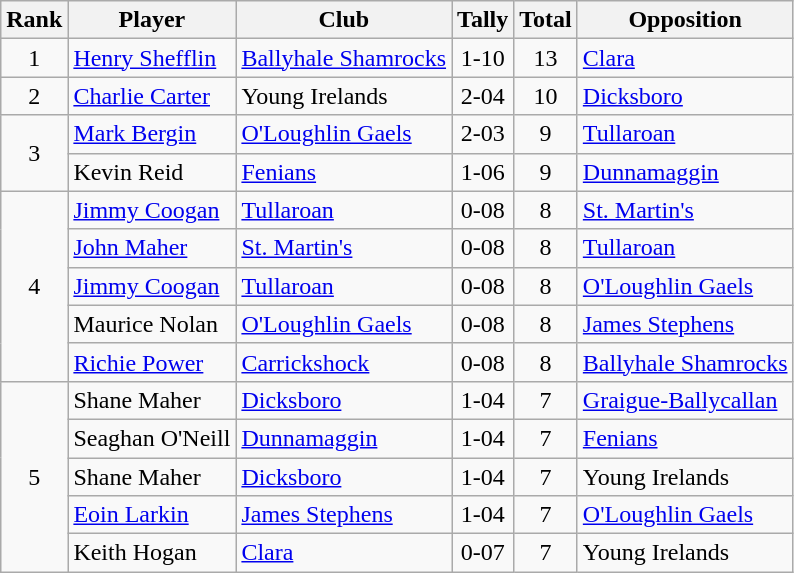<table class="wikitable">
<tr>
<th>Rank</th>
<th>Player</th>
<th>Club</th>
<th>Tally</th>
<th>Total</th>
<th>Opposition</th>
</tr>
<tr>
<td rowspan="1" style="text-align:center;">1</td>
<td><a href='#'>Henry Shefflin</a></td>
<td><a href='#'>Ballyhale Shamrocks</a></td>
<td align=center>1-10</td>
<td align=center>13</td>
<td><a href='#'>Clara</a></td>
</tr>
<tr>
<td rowspan="1" style="text-align:center;">2</td>
<td><a href='#'>Charlie Carter</a></td>
<td>Young Irelands</td>
<td align=center>2-04</td>
<td align=center>10</td>
<td><a href='#'>Dicksboro</a></td>
</tr>
<tr>
<td rowspan="2" style="text-align:center;">3</td>
<td><a href='#'>Mark Bergin</a></td>
<td><a href='#'>O'Loughlin Gaels</a></td>
<td align=center>2-03</td>
<td align=center>9</td>
<td><a href='#'>Tullaroan</a></td>
</tr>
<tr>
<td>Kevin Reid</td>
<td><a href='#'>Fenians</a></td>
<td align=center>1-06</td>
<td align=center>9</td>
<td><a href='#'>Dunnamaggin</a></td>
</tr>
<tr>
<td rowspan="5" style="text-align:center;">4</td>
<td><a href='#'>Jimmy Coogan</a></td>
<td><a href='#'>Tullaroan</a></td>
<td align=center>0-08</td>
<td align=center>8</td>
<td><a href='#'>St. Martin's</a></td>
</tr>
<tr>
<td><a href='#'>John Maher</a></td>
<td><a href='#'>St. Martin's</a></td>
<td align=center>0-08</td>
<td align=center>8</td>
<td><a href='#'>Tullaroan</a></td>
</tr>
<tr>
<td><a href='#'>Jimmy Coogan</a></td>
<td><a href='#'>Tullaroan</a></td>
<td align=center>0-08</td>
<td align=center>8</td>
<td><a href='#'>O'Loughlin Gaels</a></td>
</tr>
<tr>
<td>Maurice Nolan</td>
<td><a href='#'>O'Loughlin Gaels</a></td>
<td align=center>0-08</td>
<td align=center>8</td>
<td><a href='#'>James Stephens</a></td>
</tr>
<tr>
<td><a href='#'>Richie Power</a></td>
<td><a href='#'>Carrickshock</a></td>
<td align=center>0-08</td>
<td align=center>8</td>
<td><a href='#'>Ballyhale Shamrocks</a></td>
</tr>
<tr>
<td rowspan="5" style="text-align:center;">5</td>
<td>Shane Maher</td>
<td><a href='#'>Dicksboro</a></td>
<td align=center>1-04</td>
<td align=center>7</td>
<td><a href='#'>Graigue-Ballycallan</a></td>
</tr>
<tr>
<td>Seaghan O'Neill</td>
<td><a href='#'>Dunnamaggin</a></td>
<td align=center>1-04</td>
<td align=center>7</td>
<td><a href='#'>Fenians</a></td>
</tr>
<tr>
<td>Shane Maher</td>
<td><a href='#'>Dicksboro</a></td>
<td align=center>1-04</td>
<td align=center>7</td>
<td>Young Irelands</td>
</tr>
<tr>
<td><a href='#'>Eoin Larkin</a></td>
<td><a href='#'>James Stephens</a></td>
<td align=center>1-04</td>
<td align=center>7</td>
<td><a href='#'>O'Loughlin Gaels</a></td>
</tr>
<tr>
<td>Keith Hogan</td>
<td><a href='#'>Clara</a></td>
<td align=center>0-07</td>
<td align=center>7</td>
<td>Young Irelands</td>
</tr>
</table>
